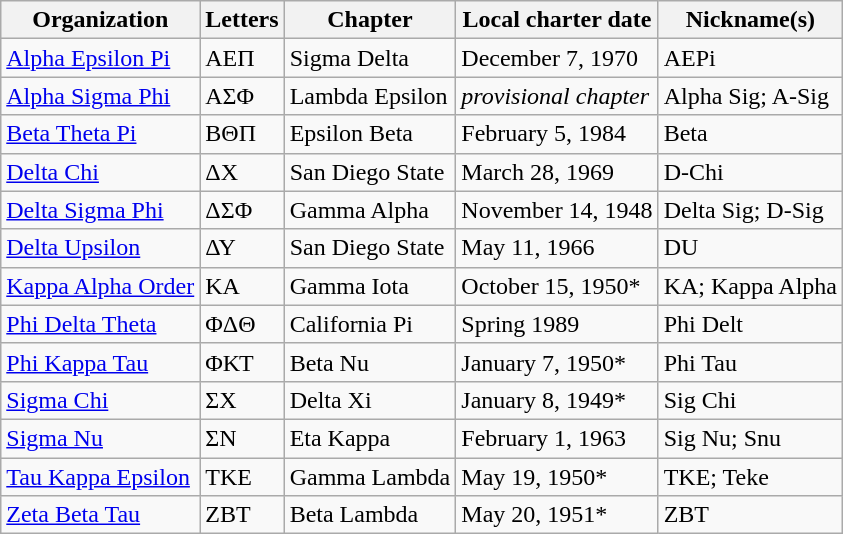<table class="wikitable">
<tr>
<th>Organization</th>
<th>Letters</th>
<th>Chapter</th>
<th>Local charter date</th>
<th>Nickname(s)</th>
</tr>
<tr>
<td><a href='#'>Alpha Epsilon Pi</a></td>
<td>ΑΕΠ</td>
<td>Sigma Delta</td>
<td>December 7, 1970</td>
<td>AEPi</td>
</tr>
<tr>
<td><a href='#'>Alpha Sigma Phi</a></td>
<td>AΣΦ</td>
<td>Lambda Epsilon</td>
<td><em>provisional chapter</em></td>
<td>Alpha Sig; A-Sig</td>
</tr>
<tr>
<td><a href='#'>Beta Theta Pi</a></td>
<td>ΒΘΠ</td>
<td>Epsilon Beta</td>
<td>February 5, 1984</td>
<td>Beta</td>
</tr>
<tr>
<td><a href='#'>Delta Chi</a></td>
<td>ΔΧ</td>
<td>San Diego State</td>
<td>March 28, 1969</td>
<td>D-Chi</td>
</tr>
<tr>
<td><a href='#'>Delta Sigma Phi</a></td>
<td>ΔΣΦ</td>
<td>Gamma Alpha</td>
<td>November 14, 1948</td>
<td>Delta Sig; D-Sig</td>
</tr>
<tr>
<td><a href='#'>Delta Upsilon</a></td>
<td>ΔΥ</td>
<td>San Diego State</td>
<td>May 11, 1966</td>
<td>DU</td>
</tr>
<tr>
<td><a href='#'>Kappa Alpha Order</a></td>
<td>ΚΑ</td>
<td>Gamma Iota</td>
<td>October 15, 1950*</td>
<td>KA; Kappa Alpha</td>
</tr>
<tr>
<td><a href='#'>Phi Delta Theta</a></td>
<td>ΦΔΘ</td>
<td>California Pi</td>
<td>Spring 1989</td>
<td>Phi Delt</td>
</tr>
<tr>
<td><a href='#'>Phi Kappa Tau</a></td>
<td>ΦΚΤ</td>
<td>Beta Nu</td>
<td>January 7, 1950*</td>
<td>Phi Tau</td>
</tr>
<tr>
<td><a href='#'>Sigma Chi</a></td>
<td>ΣΧ</td>
<td>Delta Xi</td>
<td>January 8, 1949*</td>
<td>Sig Chi</td>
</tr>
<tr>
<td><a href='#'>Sigma Nu</a></td>
<td>ΣΝ</td>
<td>Eta Kappa</td>
<td>February 1, 1963</td>
<td>Sig Nu; Snu</td>
</tr>
<tr>
<td><a href='#'>Tau Kappa Epsilon</a></td>
<td>ΤΚΕ</td>
<td>Gamma Lambda</td>
<td>May 19, 1950*</td>
<td>TKE; Teke</td>
</tr>
<tr>
<td><a href='#'>Zeta Beta Tau</a></td>
<td>ΖΒΤ</td>
<td>Beta Lambda</td>
<td>May 20, 1951*</td>
<td>ZBT</td>
</tr>
</table>
